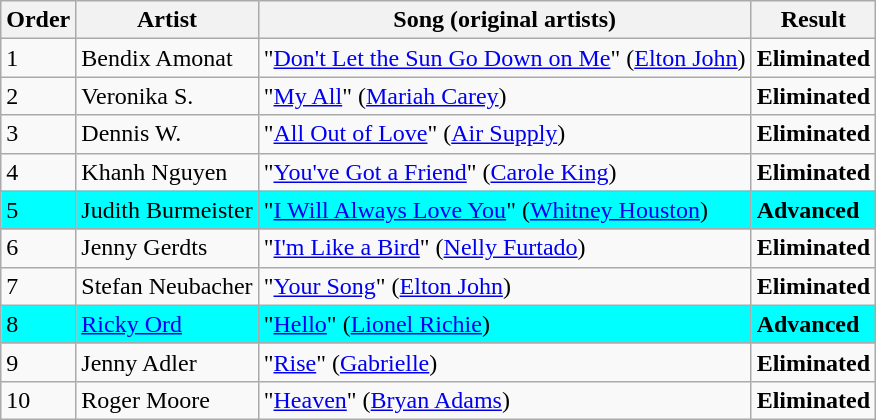<table class=wikitable>
<tr>
<th>Order</th>
<th>Artist</th>
<th>Song (original artists)</th>
<th>Result</th>
</tr>
<tr>
<td>1</td>
<td>Bendix Amonat</td>
<td>"<a href='#'>Don't Let the Sun Go Down on Me</a>" (<a href='#'>Elton John</a>)</td>
<td><strong>Eliminated</strong></td>
</tr>
<tr>
<td>2</td>
<td>Veronika S.</td>
<td>"<a href='#'>My All</a>" (<a href='#'>Mariah Carey</a>)</td>
<td><strong>Eliminated</strong></td>
</tr>
<tr>
<td>3</td>
<td>Dennis W.</td>
<td>"<a href='#'>All Out of Love</a>" (<a href='#'>Air Supply</a>)</td>
<td><strong>Eliminated</strong></td>
</tr>
<tr>
<td>4</td>
<td>Khanh Nguyen</td>
<td>"<a href='#'>You've Got a Friend</a>" (<a href='#'>Carole King</a>)</td>
<td><strong>Eliminated</strong></td>
</tr>
<tr style="background:cyan;">
<td>5</td>
<td>Judith Burmeister</td>
<td>"<a href='#'>I Will Always Love You</a>" (<a href='#'>Whitney Houston</a>)</td>
<td><strong>Advanced</strong></td>
</tr>
<tr>
<td>6</td>
<td>Jenny Gerdts</td>
<td>"<a href='#'>I'm Like a Bird</a>" (<a href='#'>Nelly Furtado</a>)</td>
<td><strong>Eliminated</strong></td>
</tr>
<tr>
<td>7</td>
<td>Stefan Neubacher</td>
<td>"<a href='#'>Your Song</a>" (<a href='#'>Elton John</a>)</td>
<td><strong>Eliminated</strong></td>
</tr>
<tr style="background:cyan;">
<td>8</td>
<td><a href='#'>Ricky Ord</a></td>
<td>"<a href='#'>Hello</a>" (<a href='#'>Lionel Richie</a>)</td>
<td><strong>Advanced</strong></td>
</tr>
<tr>
<td>9</td>
<td>Jenny Adler</td>
<td>"<a href='#'>Rise</a>" (<a href='#'>Gabrielle</a>)</td>
<td><strong>Eliminated</strong></td>
</tr>
<tr>
<td>10</td>
<td>Roger Moore</td>
<td>"<a href='#'>Heaven</a>" (<a href='#'>Bryan Adams</a>)</td>
<td><strong>Eliminated</strong></td>
</tr>
</table>
